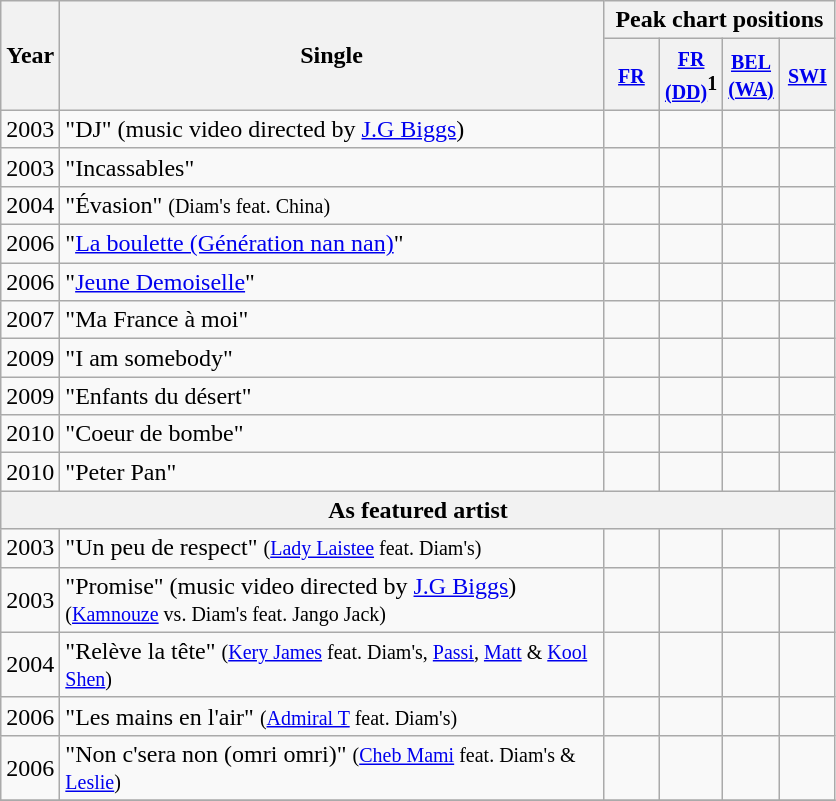<table class="wikitable">
<tr>
<th align="center" rowspan="2">Year</th>
<th align="center" rowspan="2" width="355">Single</th>
<th align="center" colspan="4">Peak chart positions</th>
</tr>
<tr ----->
<th width="30"><small><a href='#'>FR</a></small></th>
<th width="30"><small><a href='#'>FR (DD)</a></small><sup>1</sup></th>
<th width="30"><small><a href='#'>BEL (WA)</a></small></th>
<th width="30"><small><a href='#'>SWI</a></small></th>
</tr>
<tr ----->
<td align="center">2003</td>
<td>"DJ" (music video directed by <a href='#'>J.G Biggs</a>)</td>
<td></td>
<td></td>
<td></td>
<td></td>
</tr>
<tr ----->
<td align="center">2003</td>
<td>"Incassables"</td>
<td></td>
<td></td>
<td></td>
<td></td>
</tr>
<tr ----->
<td align="center">2004</td>
<td>"Évasion" <small>(Diam's feat. China)</small></td>
<td></td>
<td></td>
<td></td>
<td></td>
</tr>
<tr ----->
<td align="center">2006</td>
<td>"<a href='#'>La boulette (Génération nan nan)</a>"</td>
<td></td>
<td></td>
<td></td>
<td></td>
</tr>
<tr ----->
<td align="center">2006</td>
<td>"<a href='#'>Jeune Demoiselle</a>"</td>
<td></td>
<td></td>
<td></td>
<td></td>
</tr>
<tr ----->
<td align="center">2007</td>
<td>"Ma France à moi"</td>
<td></td>
<td></td>
<td></td>
<td></td>
</tr>
<tr ----->
<td align="center">2009</td>
<td>"I am somebody"</td>
<td></td>
<td></td>
<td></td>
<td></td>
</tr>
<tr ----->
<td align="center">2009</td>
<td>"Enfants du désert"</td>
<td></td>
<td></td>
<td></td>
<td></td>
</tr>
<tr ----->
<td align="center">2010</td>
<td>"Coeur de bombe"</td>
<td></td>
<td></td>
<td></td>
<td></td>
</tr>
<tr ----->
<td align="center">2010</td>
<td>"Peter Pan"</td>
<td></td>
<td></td>
<td></td>
<td></td>
</tr>
<tr ----->
<th colspan="22">As featured artist</th>
</tr>
<tr ----->
<td align="center">2003</td>
<td>"Un peu de respect" <small>(<a href='#'>Lady Laistee</a> feat. Diam's)</small></td>
<td></td>
<td></td>
<td></td>
<td></td>
</tr>
<tr ----->
<td align="center">2003</td>
<td>"Promise" (music video directed by <a href='#'>J.G Biggs</a>) <small>(<a href='#'>Kamnouze</a> vs. Diam's feat. Jango Jack)</small></td>
<td></td>
<td></td>
<td></td>
<td></td>
</tr>
<tr ----->
<td align="center">2004</td>
<td>"Relève la tête" <small>(<a href='#'>Kery James</a> feat. Diam's, <a href='#'>Passi</a>, <a href='#'>Matt</a> & <a href='#'>Kool Shen</a>)</small></td>
<td></td>
<td></td>
<td></td>
<td></td>
</tr>
<tr ----->
<td align="center">2006</td>
<td>"Les mains en l'air" <small>(<a href='#'>Admiral T</a> feat. Diam's)</small></td>
<td></td>
<td></td>
<td></td>
<td></td>
</tr>
<tr ----->
<td align="center">2006</td>
<td>"Non c'sera non (omri omri)" <small>(<a href='#'>Cheb Mami</a> feat. Diam's & <a href='#'>Leslie</a>)</small></td>
<td></td>
<td></td>
<td></td>
<td></td>
</tr>
<tr ----->
</tr>
</table>
